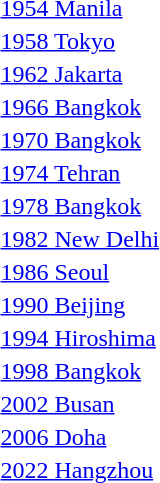<table>
<tr>
<td><a href='#'>1954 Manila</a></td>
<td></td>
<td></td>
<td></td>
</tr>
<tr>
<td rowspan=2><a href='#'>1958 Tokyo</a></td>
<td rowspan=2></td>
<td rowspan=2></td>
<td></td>
</tr>
<tr>
<td></td>
</tr>
<tr>
<td rowspan=2><a href='#'>1962 Jakarta</a></td>
<td rowspan=2></td>
<td rowspan=2></td>
<td></td>
</tr>
<tr>
<td></td>
</tr>
<tr>
<td rowspan=2><a href='#'>1966 Bangkok</a></td>
<td rowspan=2></td>
<td rowspan=2></td>
<td></td>
</tr>
<tr>
<td></td>
</tr>
<tr>
<td rowspan=2><a href='#'>1970 Bangkok</a></td>
<td rowspan=2></td>
<td rowspan=2></td>
<td></td>
</tr>
<tr>
<td></td>
</tr>
<tr>
<td rowspan=2><a href='#'>1974 Tehran</a></td>
<td rowspan=2></td>
<td rowspan=2></td>
<td></td>
</tr>
<tr>
<td></td>
</tr>
<tr>
<td rowspan=2><a href='#'>1978 Bangkok</a></td>
<td rowspan=2></td>
<td rowspan=2></td>
<td></td>
</tr>
<tr>
<td></td>
</tr>
<tr>
<td rowspan=2><a href='#'>1982 New Delhi</a></td>
<td rowspan=2></td>
<td rowspan=2></td>
<td></td>
</tr>
<tr>
<td></td>
</tr>
<tr>
<td rowspan=2><a href='#'>1986 Seoul</a></td>
<td rowspan=2></td>
<td rowspan=2></td>
<td></td>
</tr>
<tr>
<td></td>
</tr>
<tr>
<td rowspan=2><a href='#'>1990 Beijing</a></td>
<td rowspan=2></td>
<td rowspan=2></td>
<td></td>
</tr>
<tr>
<td></td>
</tr>
<tr>
<td rowspan=2><a href='#'>1994 Hiroshima</a></td>
<td rowspan=2></td>
<td rowspan=2></td>
<td></td>
</tr>
<tr>
<td></td>
</tr>
<tr>
<td rowspan=2><a href='#'>1998 Bangkok</a></td>
<td rowspan=2></td>
<td rowspan=2></td>
<td></td>
</tr>
<tr>
<td></td>
</tr>
<tr>
<td rowspan=2><a href='#'>2002 Busan</a></td>
<td rowspan=2></td>
<td rowspan=2></td>
<td></td>
</tr>
<tr>
<td></td>
</tr>
<tr>
<td rowspan=2><a href='#'>2006 Doha</a></td>
<td rowspan=2></td>
<td rowspan=2></td>
<td></td>
</tr>
<tr>
<td></td>
</tr>
<tr>
<td rowspan=2><a href='#'>2022 Hangzhou</a></td>
<td rowspan=2></td>
<td rowspan=2></td>
<td></td>
</tr>
<tr>
<td></td>
</tr>
</table>
